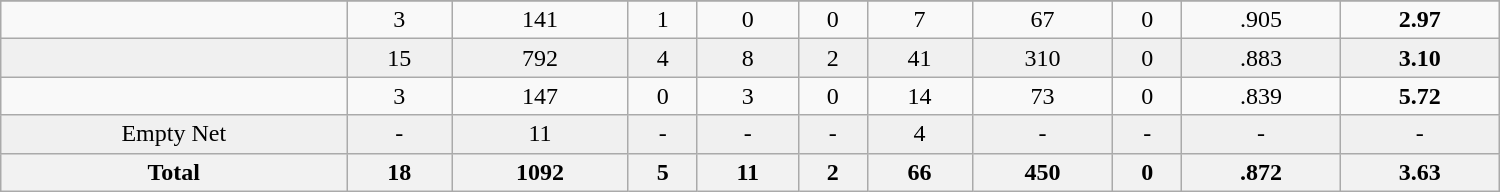<table class="wikitable sortable" width ="1000">
<tr align="center">
</tr>
<tr align="center" bgcolor="">
<td></td>
<td>3</td>
<td>141</td>
<td>1</td>
<td>0</td>
<td>0</td>
<td>7</td>
<td>67</td>
<td>0</td>
<td>.905</td>
<td><strong>2.97</strong></td>
</tr>
<tr align="center" bgcolor="f0f0f0">
<td></td>
<td>15</td>
<td>792</td>
<td>4</td>
<td>8</td>
<td>2</td>
<td>41</td>
<td>310</td>
<td>0</td>
<td>.883</td>
<td><strong>3.10</strong></td>
</tr>
<tr align="center" bgcolor="">
<td></td>
<td>3</td>
<td>147</td>
<td>0</td>
<td>3</td>
<td>0</td>
<td>14</td>
<td>73</td>
<td>0</td>
<td>.839</td>
<td><strong>5.72</strong></td>
</tr>
<tr align="center" bgcolor="f0f0f0">
<td>Empty Net</td>
<td>-</td>
<td>11</td>
<td>-</td>
<td>-</td>
<td>-</td>
<td>4</td>
<td>-</td>
<td>-</td>
<td>-</td>
<td>-</td>
</tr>
<tr>
<th>Total</th>
<th>18</th>
<th>1092</th>
<th>5</th>
<th>11</th>
<th>2</th>
<th>66</th>
<th>450</th>
<th>0</th>
<th>.872</th>
<th>3.63</th>
</tr>
</table>
